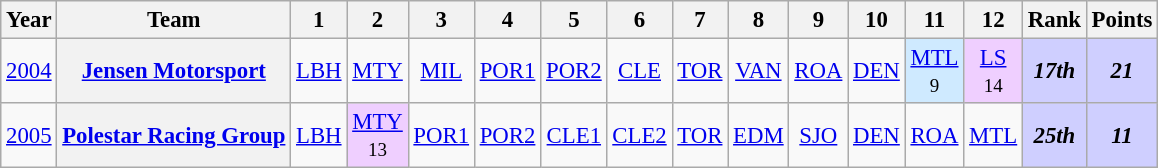<table class="wikitable" style="text-align:center; font-size:95%">
<tr>
<th>Year</th>
<th>Team</th>
<th>1</th>
<th>2</th>
<th>3</th>
<th>4</th>
<th>5</th>
<th>6</th>
<th>7</th>
<th>8</th>
<th>9</th>
<th>10</th>
<th>11</th>
<th>12</th>
<th>Rank</th>
<th>Points</th>
</tr>
<tr>
<td><a href='#'>2004</a></td>
<th><a href='#'>Jensen Motorsport</a></th>
<td><a href='#'>LBH</a></td>
<td><a href='#'>MTY</a></td>
<td><a href='#'>MIL</a></td>
<td><a href='#'>POR1</a></td>
<td><a href='#'>POR2</a></td>
<td><a href='#'>CLE</a></td>
<td><a href='#'>TOR</a></td>
<td><a href='#'>VAN</a></td>
<td><a href='#'>ROA</a></td>
<td><a href='#'>DEN</a></td>
<td style="background:#CFEAFF;"><a href='#'>MTL</a><br><small>9</small></td>
<td style="background:#EFCFFF;"><a href='#'>LS</a><br><small>14</small></td>
<td style="background:#CFCFFF;"><strong><em>17th</em></strong></td>
<td style="background:#CFCFFF;"><strong><em>21</em></strong></td>
</tr>
<tr>
<td><a href='#'>2005</a></td>
<th><a href='#'>Polestar Racing Group</a></th>
<td><a href='#'>LBH</a></td>
<td style="background:#EFCFFF;"><a href='#'>MTY</a><br><small>13</small></td>
<td><a href='#'>POR1</a></td>
<td><a href='#'>POR2</a></td>
<td><a href='#'>CLE1</a></td>
<td><a href='#'>CLE2</a></td>
<td><a href='#'>TOR</a></td>
<td><a href='#'>EDM</a></td>
<td><a href='#'>SJO</a></td>
<td><a href='#'>DEN</a></td>
<td><a href='#'>ROA</a></td>
<td><a href='#'>MTL</a></td>
<td style="background:#CFCFFF;"><strong><em>25th</em></strong></td>
<td style="background:#CFCFFF;"><strong><em>11</em></strong></td>
</tr>
</table>
